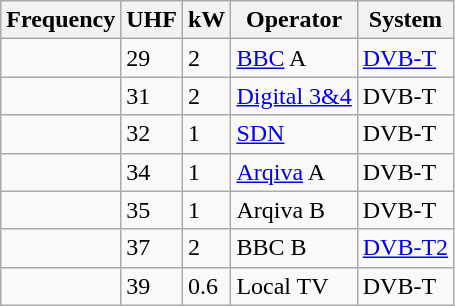<table class="wikitable sortable">
<tr>
<th>Frequency</th>
<th>UHF</th>
<th>kW</th>
<th>Operator</th>
<th>System</th>
</tr>
<tr>
<td></td>
<td>29</td>
<td>2</td>
<td><a href='#'>BBC</a> A</td>
<td><a href='#'>DVB-T</a></td>
</tr>
<tr>
<td></td>
<td>31</td>
<td>2</td>
<td><a href='#'>Digital 3&4</a></td>
<td>DVB-T</td>
</tr>
<tr>
<td></td>
<td>32</td>
<td>1</td>
<td><a href='#'>SDN</a></td>
<td>DVB-T</td>
</tr>
<tr>
<td></td>
<td>34</td>
<td>1</td>
<td><a href='#'>Arqiva</a> A</td>
<td>DVB-T</td>
</tr>
<tr>
<td></td>
<td>35</td>
<td>1</td>
<td>Arqiva B</td>
<td>DVB-T</td>
</tr>
<tr>
<td></td>
<td>37</td>
<td>2</td>
<td>BBC B</td>
<td><a href='#'>DVB-T2</a></td>
</tr>
<tr>
<td></td>
<td>39</td>
<td>0.6</td>
<td>Local TV</td>
<td>DVB-T</td>
</tr>
</table>
